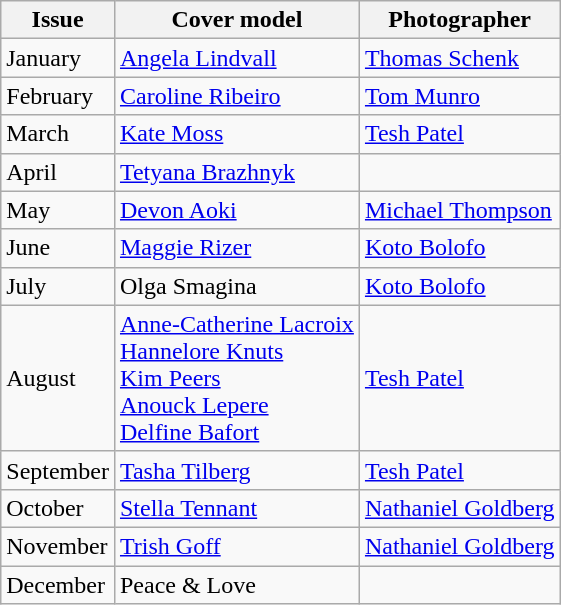<table class="sortable wikitable">
<tr>
<th>Issue</th>
<th>Cover model</th>
<th>Photographer</th>
</tr>
<tr>
<td>January</td>
<td><a href='#'>Angela Lindvall</a></td>
<td><a href='#'>Thomas Schenk</a></td>
</tr>
<tr>
<td>February</td>
<td><a href='#'>Caroline Ribeiro</a></td>
<td><a href='#'>Tom Munro</a></td>
</tr>
<tr>
<td>March</td>
<td><a href='#'>Kate Moss</a></td>
<td><a href='#'>Tesh Patel</a></td>
</tr>
<tr>
<td>April</td>
<td><a href='#'>Tetyana Brazhnyk</a></td>
<td></td>
</tr>
<tr>
<td>May</td>
<td><a href='#'>Devon Aoki</a></td>
<td><a href='#'>Michael Thompson</a></td>
</tr>
<tr>
<td>June</td>
<td><a href='#'>Maggie Rizer</a></td>
<td><a href='#'>Koto Bolofo</a></td>
</tr>
<tr>
<td>July</td>
<td>Olga Smagina</td>
<td><a href='#'>Koto Bolofo</a></td>
</tr>
<tr>
<td>August</td>
<td><a href='#'>Anne-Catherine Lacroix</a><br><a href='#'>Hannelore Knuts</a><br><a href='#'>Kim Peers</a><br><a href='#'>Anouck Lepere</a> <br><a href='#'>Delfine Bafort</a></td>
<td><a href='#'>Tesh Patel</a></td>
</tr>
<tr>
<td>September</td>
<td><a href='#'>Tasha Tilberg</a></td>
<td><a href='#'>Tesh Patel</a></td>
</tr>
<tr>
<td>October</td>
<td><a href='#'>Stella Tennant</a></td>
<td><a href='#'>Nathaniel Goldberg</a></td>
</tr>
<tr>
<td>November</td>
<td><a href='#'>Trish Goff</a></td>
<td><a href='#'>Nathaniel Goldberg</a></td>
</tr>
<tr>
<td>December</td>
<td>Peace & Love</td>
<td></td>
</tr>
</table>
